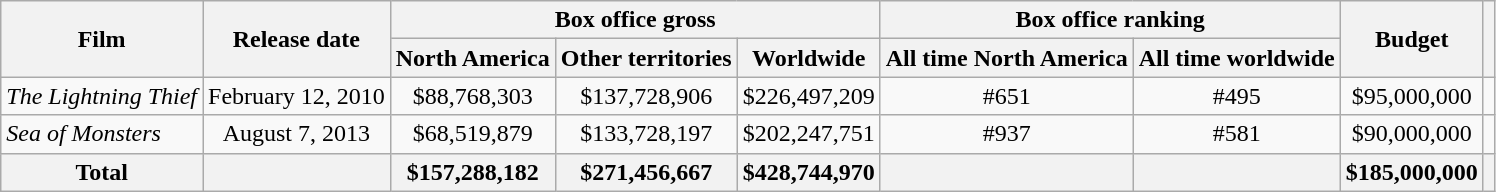<table class="wikitable sortable" border="1" style="text-align: center;">
<tr>
<th rowspan="2">Film</th>
<th rowspan="2">Release date</th>
<th colspan="3">Box office gross</th>
<th colspan="2">Box office ranking</th>
<th rowspan="2">Budget</th>
<th rowspan="2"></th>
</tr>
<tr>
<th>North America</th>
<th>Other territories</th>
<th>Worldwide</th>
<th>All time North America</th>
<th>All time worldwide</th>
</tr>
<tr>
<td style="text-align: left;"><em>The Lightning Thief</em></td>
<td>February 12, 2010</td>
<td>$88,768,303</td>
<td>$137,728,906</td>
<td>$226,497,209</td>
<td>#651</td>
<td>#495</td>
<td>$95,000,000</td>
<td></td>
</tr>
<tr>
<td style="text-align: left;"><em>Sea of Monsters</em></td>
<td>August 7, 2013</td>
<td>$68,519,879</td>
<td>$133,728,197</td>
<td>$202,247,751</td>
<td>#937</td>
<td>#581</td>
<td>$90,000,000</td>
<td></td>
</tr>
<tr>
<th>Total</th>
<th></th>
<th>$157,288,182</th>
<th>$271,456,667</th>
<th>$428,744,970</th>
<th></th>
<th></th>
<th>$185,000,000</th>
<th></th>
</tr>
</table>
